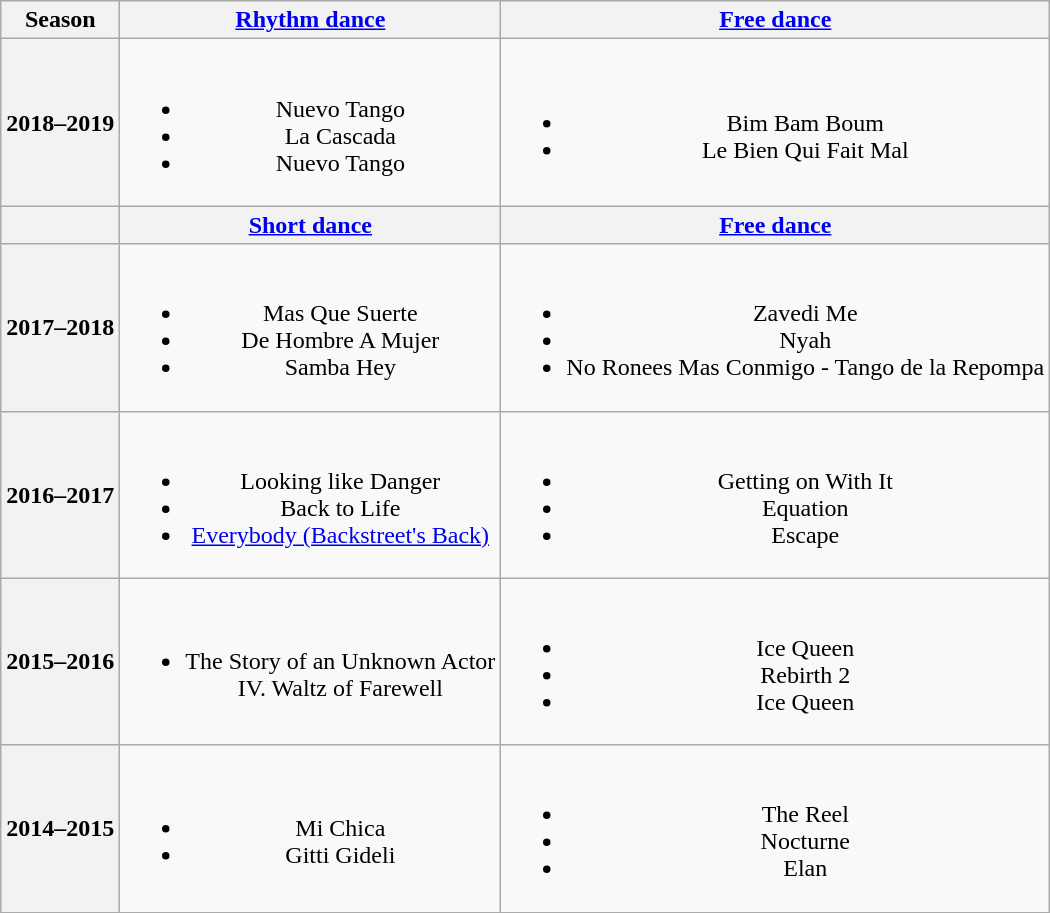<table class=wikitable style=text-align:center>
<tr>
<th>Season</th>
<th><a href='#'>Rhythm dance</a></th>
<th><a href='#'>Free dance</a></th>
</tr>
<tr>
<th>2018–2019 <br> </th>
<td><br><ul><li> Nuevo Tango<br></li><li> La Cascada<br></li><li> Nuevo Tango<br></li></ul></td>
<td><br><ul><li>Bim Bam Boum</li><li>Le Bien Qui Fait Mal<br></li></ul></td>
</tr>
<tr>
<th></th>
<th><a href='#'>Short dance</a></th>
<th><a href='#'>Free dance</a></th>
</tr>
<tr>
<th>2017–2018<br></th>
<td><br><ul><li> Mas Que Suerte<br></li><li> De Hombre A Mujer<br></li><li> Samba Hey<br></li></ul></td>
<td><br><ul><li>Zavedi Me<br></li><li>Nyah<br></li><li>No Ronees Mas Conmigo - Tango de la Repompa<br></li></ul></td>
</tr>
<tr>
<th>2016–2017<br></th>
<td><br><ul><li> Looking like Danger<br></li><li> Back to Life<br></li><li> <a href='#'>Everybody (Backstreet's Back)</a><br></li></ul></td>
<td><br><ul><li>Getting on With It</li><li>Equation</li><li>Escape<br></li></ul></td>
</tr>
<tr>
<th>2015–2016<br></th>
<td><br><ul><li> The Story of an Unknown Actor<br>IV. Waltz of Farewell<br></li></ul></td>
<td><br><ul><li>Ice Queen<br></li><li>Rebirth 2<br></li><li>Ice Queen<br></li></ul></td>
</tr>
<tr>
<th>2014–2015<br></th>
<td><br><ul><li>Mi Chica<br></li><li>Gitti Gideli<br></li></ul></td>
<td><br><ul><li>The Reel</li><li>Nocturne</li><li>Elan<br></li></ul></td>
</tr>
</table>
